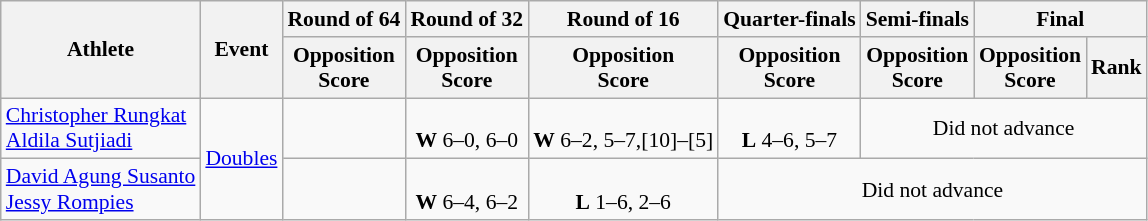<table class=wikitable style="text-align:center; font-size:90%">
<tr>
<th rowspan="2">Athlete</th>
<th rowspan="2">Event</th>
<th>Round of 64</th>
<th>Round of 32</th>
<th>Round of 16</th>
<th>Quarter-finals</th>
<th>Semi-finals</th>
<th colspan="2">Final</th>
</tr>
<tr>
<th>Opposition<br>Score</th>
<th>Opposition<br>Score</th>
<th>Opposition<br>Score</th>
<th>Opposition<br>Score</th>
<th>Opposition<br>Score</th>
<th>Opposition<br>Score</th>
<th>Rank</th>
</tr>
<tr>
<td align="left"><a href='#'>Christopher Rungkat</a><br><a href='#'>Aldila Sutjiadi</a></td>
<td rowspan="2"><a href='#'>Doubles</a></td>
<td></td>
<td><br><strong>W</strong> 6–0, 6–0</td>
<td><br><strong>W</strong> 6–2, 5–7,[10]–[5]</td>
<td><br><strong>L</strong> 4–6, 5–7</td>
<td colspan="3">Did not advance</td>
</tr>
<tr>
<td align="left"><a href='#'>David Agung Susanto</a><br><a href='#'>Jessy Rompies</a></td>
<td></td>
<td><br><strong>W</strong> 6–4, 6–2</td>
<td><br><strong>L</strong> 1–6, 2–6</td>
<td colspan="4">Did not advance</td>
</tr>
</table>
